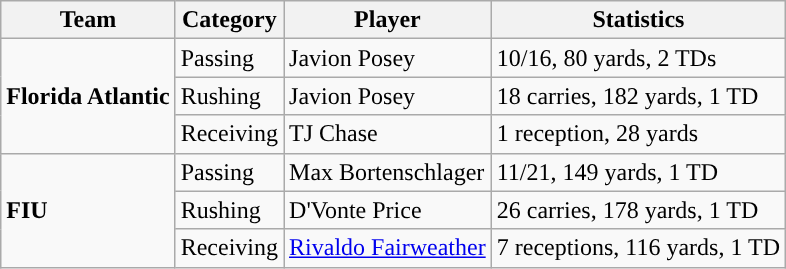<table class="wikitable" style="float: left;">
<tr>
<th>Team</th>
<th>Category</th>
<th>Player</th>
<th>Statistics</th>
</tr>
<tr>
<td rowspan=3><strong>Florida Atlantic</strong></td>
<td>Passing</td>
<td>Javion Posey</td>
<td>10/16, 80 yards, 2 TDs</td>
</tr>
<tr>
<td>Rushing</td>
<td>Javion Posey</td>
<td>18 carries, 182 yards, 1 TD</td>
</tr>
<tr>
<td>Receiving</td>
<td>TJ Chase</td>
<td>1 reception, 28 yards</td>
</tr>
<tr>
<td rowspan=3><strong>FIU</strong></td>
<td>Passing</td>
<td>Max Bortenschlager</td>
<td>11/21, 149 yards, 1 TD</td>
</tr>
<tr>
<td>Rushing</td>
<td>D'Vonte Price</td>
<td>26 carries, 178 yards, 1 TD</td>
</tr>
<tr>
<td>Receiving</td>
<td><a href='#'>Rivaldo Fairweather</a></td>
<td>7 receptions, 116 yards, 1 TD</td>
</tr>
</table>
